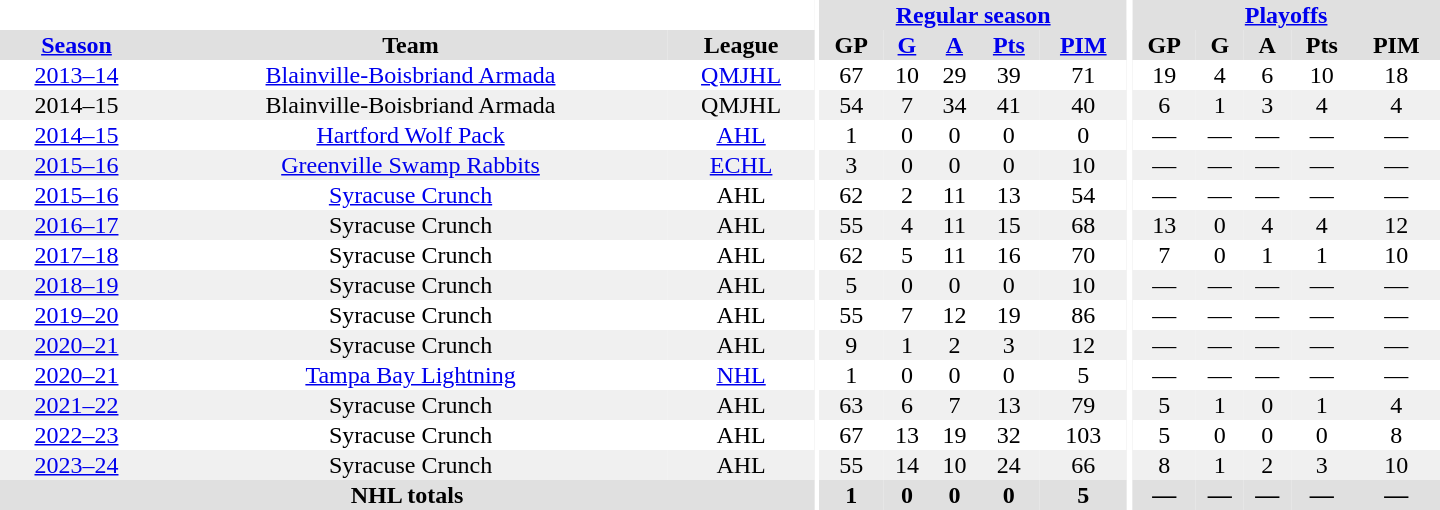<table border="0" cellpadding="1" cellspacing="0" style="text-align:center; width:60em">
<tr bgcolor="#e0e0e0">
<th colspan="3" bgcolor="#ffffff"></th>
<th rowspan="99" bgcolor="#ffffff"></th>
<th colspan="5"><a href='#'>Regular season</a></th>
<th rowspan="99" bgcolor="#ffffff"></th>
<th colspan="5"><a href='#'>Playoffs</a></th>
</tr>
<tr bgcolor="#e0e0e0">
<th><a href='#'>Season</a></th>
<th>Team</th>
<th>League</th>
<th>GP</th>
<th><a href='#'>G</a></th>
<th><a href='#'>A</a></th>
<th><a href='#'>Pts</a></th>
<th><a href='#'>PIM</a></th>
<th>GP</th>
<th>G</th>
<th>A</th>
<th>Pts</th>
<th>PIM</th>
</tr>
<tr>
<td><a href='#'>2013–14</a></td>
<td><a href='#'>Blainville-Boisbriand Armada</a></td>
<td><a href='#'>QMJHL</a></td>
<td>67</td>
<td>10</td>
<td>29</td>
<td>39</td>
<td>71</td>
<td>19</td>
<td>4</td>
<td>6</td>
<td>10</td>
<td>18</td>
</tr>
<tr bgcolor="#f0f0f0">
<td>2014–15</td>
<td>Blainville-Boisbriand Armada</td>
<td>QMJHL</td>
<td>54</td>
<td>7</td>
<td>34</td>
<td>41</td>
<td>40</td>
<td>6</td>
<td>1</td>
<td>3</td>
<td>4</td>
<td>4</td>
</tr>
<tr>
<td><a href='#'>2014–15</a></td>
<td><a href='#'>Hartford Wolf Pack</a></td>
<td><a href='#'>AHL</a></td>
<td>1</td>
<td>0</td>
<td>0</td>
<td>0</td>
<td>0</td>
<td>—</td>
<td>—</td>
<td>—</td>
<td>—</td>
<td>—</td>
</tr>
<tr bgcolor="#f0f0f0">
<td><a href='#'>2015–16</a></td>
<td><a href='#'>Greenville Swamp Rabbits</a></td>
<td><a href='#'>ECHL</a></td>
<td>3</td>
<td>0</td>
<td>0</td>
<td>0</td>
<td>10</td>
<td>—</td>
<td>—</td>
<td>—</td>
<td>—</td>
<td>—</td>
</tr>
<tr>
<td><a href='#'>2015–16</a></td>
<td><a href='#'>Syracuse Crunch</a></td>
<td>AHL</td>
<td>62</td>
<td>2</td>
<td>11</td>
<td>13</td>
<td>54</td>
<td>—</td>
<td>—</td>
<td>—</td>
<td>—</td>
<td>—</td>
</tr>
<tr bgcolor="#f0f0f0">
<td><a href='#'>2016–17</a></td>
<td>Syracuse Crunch</td>
<td>AHL</td>
<td>55</td>
<td>4</td>
<td>11</td>
<td>15</td>
<td>68</td>
<td>13</td>
<td>0</td>
<td>4</td>
<td>4</td>
<td>12</td>
</tr>
<tr>
<td><a href='#'>2017–18</a></td>
<td>Syracuse Crunch</td>
<td>AHL</td>
<td>62</td>
<td>5</td>
<td>11</td>
<td>16</td>
<td>70</td>
<td>7</td>
<td>0</td>
<td>1</td>
<td>1</td>
<td>10</td>
</tr>
<tr bgcolor="#f0f0f0">
<td><a href='#'>2018–19</a></td>
<td>Syracuse Crunch</td>
<td>AHL</td>
<td>5</td>
<td>0</td>
<td>0</td>
<td>0</td>
<td>10</td>
<td>—</td>
<td>—</td>
<td>—</td>
<td>—</td>
<td>—</td>
</tr>
<tr>
<td><a href='#'>2019–20</a></td>
<td>Syracuse Crunch</td>
<td>AHL</td>
<td>55</td>
<td>7</td>
<td>12</td>
<td>19</td>
<td>86</td>
<td>—</td>
<td>—</td>
<td>—</td>
<td>—</td>
<td>—</td>
</tr>
<tr bgcolor="#f0f0f0">
<td><a href='#'>2020–21</a></td>
<td>Syracuse Crunch</td>
<td>AHL</td>
<td>9</td>
<td>1</td>
<td>2</td>
<td>3</td>
<td>12</td>
<td>—</td>
<td>—</td>
<td>—</td>
<td>—</td>
<td>—</td>
</tr>
<tr>
<td><a href='#'>2020–21</a></td>
<td><a href='#'>Tampa Bay Lightning</a></td>
<td><a href='#'>NHL</a></td>
<td>1</td>
<td>0</td>
<td>0</td>
<td>0</td>
<td>5</td>
<td>—</td>
<td>—</td>
<td>—</td>
<td>—</td>
<td>—</td>
</tr>
<tr bgcolor="#f0f0f0">
<td><a href='#'>2021–22</a></td>
<td>Syracuse Crunch</td>
<td>AHL</td>
<td>63</td>
<td>6</td>
<td>7</td>
<td>13</td>
<td>79</td>
<td>5</td>
<td>1</td>
<td>0</td>
<td>1</td>
<td>4</td>
</tr>
<tr>
<td><a href='#'>2022–23</a></td>
<td>Syracuse Crunch</td>
<td>AHL</td>
<td>67</td>
<td>13</td>
<td>19</td>
<td>32</td>
<td>103</td>
<td>5</td>
<td>0</td>
<td>0</td>
<td>0</td>
<td>8</td>
</tr>
<tr bgcolor="#f0f0f0">
<td><a href='#'>2023–24</a></td>
<td>Syracuse Crunch</td>
<td>AHL</td>
<td>55</td>
<td>14</td>
<td>10</td>
<td>24</td>
<td>66</td>
<td>8</td>
<td>1</td>
<td>2</td>
<td>3</td>
<td>10</td>
</tr>
<tr bgcolor="#e0e0e0">
<th colspan="3">NHL totals</th>
<th>1</th>
<th>0</th>
<th>0</th>
<th>0</th>
<th>5</th>
<th>—</th>
<th>—</th>
<th>—</th>
<th>—</th>
<th>—</th>
</tr>
</table>
